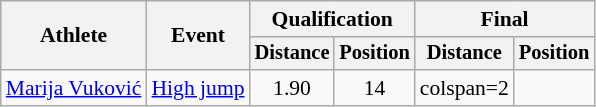<table class=wikitable style=font-size:90%>
<tr>
<th rowspan=2>Athlete</th>
<th rowspan=2>Event</th>
<th colspan=2>Qualification</th>
<th colspan=2>Final</th>
</tr>
<tr style=font-size:95%>
<th>Distance</th>
<th>Position</th>
<th>Distance</th>
<th>Position</th>
</tr>
<tr align=center>
<td align=left><a href='#'>Marija Vuković</a></td>
<td align=left><a href='#'>High jump</a></td>
<td>1.90</td>
<td>14</td>
<td>colspan=2 </td>
</tr>
</table>
